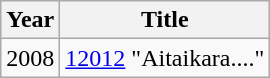<table class="wikitable">
<tr>
<th>Year</th>
<th>Title</th>
</tr>
<tr>
<td>2008</td>
<td><a href='#'>12012</a> "Aitaikara...."</td>
</tr>
</table>
